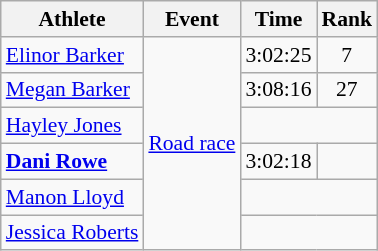<table class=wikitable style="font-size:90%;">
<tr>
<th>Athlete</th>
<th>Event</th>
<th>Time</th>
<th>Rank</th>
</tr>
<tr align=center>
<td align=left><a href='#'>Elinor Barker</a></td>
<td align=left rowspan=6><a href='#'>Road race</a></td>
<td>3:02:25</td>
<td>7</td>
</tr>
<tr align=center>
<td align=left><a href='#'>Megan Barker</a></td>
<td>3:08:16</td>
<td>27</td>
</tr>
<tr align=center>
<td align=left><a href='#'>Hayley Jones</a></td>
<td colspan=2></td>
</tr>
<tr align=center>
<td align=left><strong><a href='#'>Dani Rowe</a></strong></td>
<td>3:02:18</td>
<td></td>
</tr>
<tr align=center>
<td align=left><a href='#'>Manon Lloyd</a></td>
<td colspan=2></td>
</tr>
<tr align=center>
<td align=left><a href='#'>Jessica Roberts</a></td>
<td colspan=2></td>
</tr>
</table>
